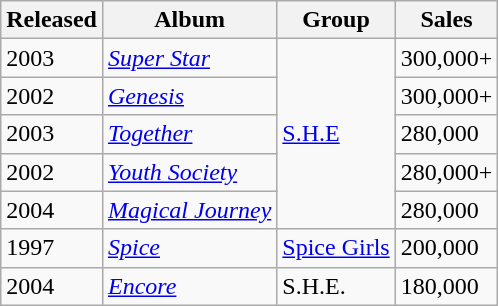<table class="wikitable">
<tr>
<th>Released</th>
<th>Album</th>
<th>Group</th>
<th>Sales</th>
</tr>
<tr>
<td>2003</td>
<td><em><a href='#'>Super Star</a></em></td>
<td rowspan="5"><a href='#'>S.H.E</a></td>
<td>300,000+</td>
</tr>
<tr>
<td>2002</td>
<td><em><a href='#'>Genesis</a></em></td>
<td>300,000+</td>
</tr>
<tr>
<td>2003</td>
<td><em><a href='#'>Together</a></em></td>
<td>280,000</td>
</tr>
<tr>
<td>2002</td>
<td><em><a href='#'>Youth Society</a></em></td>
<td>280,000+</td>
</tr>
<tr>
<td>2004</td>
<td><em><a href='#'>Magical Journey</a> </em></td>
<td>280,000</td>
</tr>
<tr>
<td>1997</td>
<td><em><a href='#'>Spice</a></em></td>
<td><a href='#'>Spice Girls</a></td>
<td>200,000</td>
</tr>
<tr>
<td>2004</td>
<td><em><a href='#'>Encore</a></em></td>
<td>S.H.E.</td>
<td>180,000</td>
</tr>
</table>
